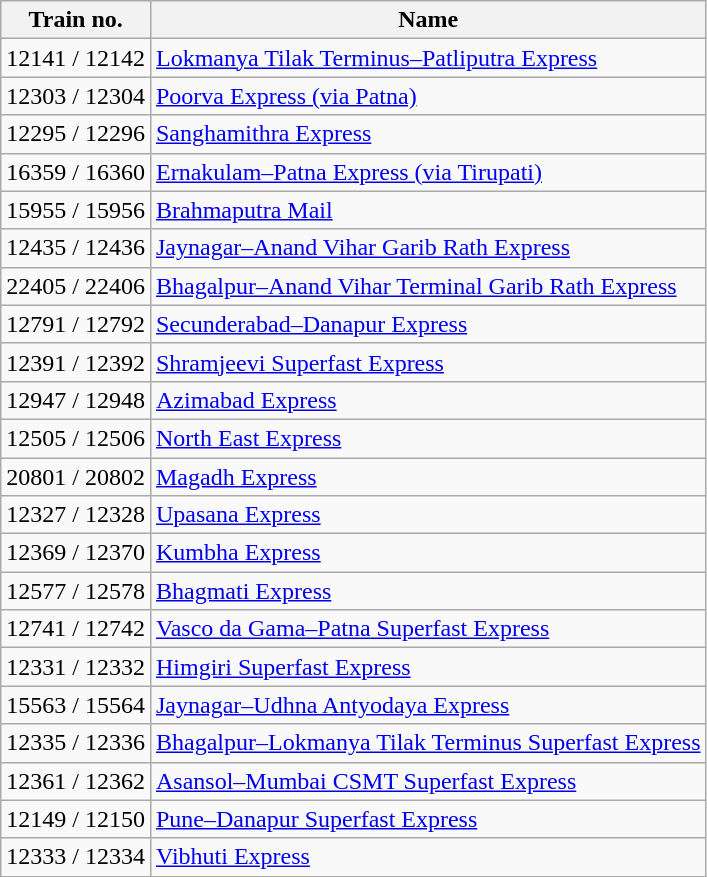<table class="wikitable sortable">
<tr>
<th>Train no.</th>
<th>Name</th>
</tr>
<tr>
<td>12141 / 12142</td>
<td><a href='#'>Lokmanya Tilak Terminus–Patliputra Express</a></td>
</tr>
<tr>
<td>12303 / 12304</td>
<td><a href='#'>Poorva Express (via Patna)</a></td>
</tr>
<tr>
<td>12295 / 12296</td>
<td><a href='#'>Sanghamithra Express</a></td>
</tr>
<tr>
<td>16359 / 16360</td>
<td><a href='#'>Ernakulam–Patna Express (via Tirupati)</a></td>
</tr>
<tr>
<td>15955 / 15956</td>
<td><a href='#'>Brahmaputra Mail</a></td>
</tr>
<tr>
<td>12435 / 12436</td>
<td><a href='#'>Jaynagar–Anand Vihar Garib Rath Express</a></td>
</tr>
<tr>
<td>22405 / 22406</td>
<td><a href='#'>Bhagalpur–Anand Vihar Terminal Garib Rath Express</a></td>
</tr>
<tr>
<td>12791 / 12792</td>
<td><a href='#'>Secunderabad–Danapur Express</a></td>
</tr>
<tr>
<td>12391 / 12392</td>
<td><a href='#'>Shramjeevi Superfast Express</a></td>
</tr>
<tr>
<td>12947 / 12948</td>
<td><a href='#'>Azimabad Express</a></td>
</tr>
<tr>
<td>12505 / 12506</td>
<td><a href='#'>North East Express</a></td>
</tr>
<tr>
<td>20801 / 20802</td>
<td><a href='#'>Magadh Express</a></td>
</tr>
<tr>
<td>12327 / 12328</td>
<td><a href='#'>Upasana Express</a></td>
</tr>
<tr>
<td>12369 / 12370</td>
<td><a href='#'>Kumbha Express</a></td>
</tr>
<tr>
<td>12577 / 12578</td>
<td><a href='#'>Bhagmati Express</a></td>
</tr>
<tr>
<td>12741 / 12742</td>
<td><a href='#'>Vasco da Gama–Patna Superfast Express</a></td>
</tr>
<tr>
<td>12331 / 12332</td>
<td><a href='#'>Himgiri Superfast Express</a></td>
</tr>
<tr>
<td>15563 / 15564</td>
<td><a href='#'>Jaynagar–Udhna Antyodaya Express</a></td>
</tr>
<tr>
<td>12335 / 12336</td>
<td><a href='#'>Bhagalpur–Lokmanya Tilak Terminus Superfast Express</a></td>
</tr>
<tr>
<td>12361 / 12362</td>
<td><a href='#'>Asansol–Mumbai CSMT Superfast Express</a></td>
</tr>
<tr>
<td>12149 / 12150</td>
<td><a href='#'>Pune–Danapur Superfast Express</a></td>
</tr>
<tr>
<td>12333 / 12334</td>
<td><a href='#'>Vibhuti Express</a></td>
</tr>
</table>
